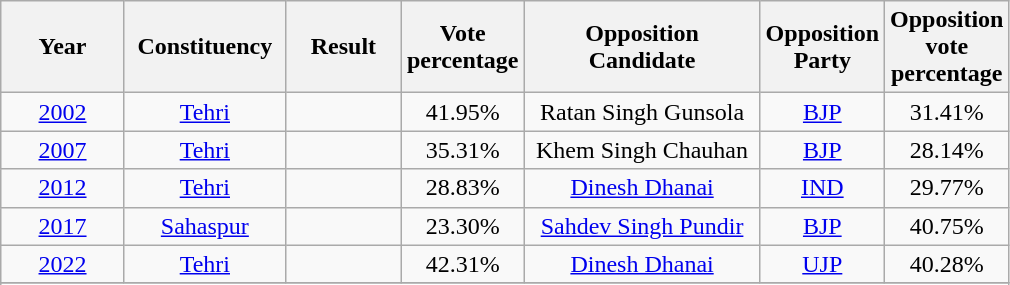<table class="sortable wikitable">
<tr>
<th width=75>Year</th>
<th width=100>Constituency</th>
<th width=70>Result</th>
<th width=70>Vote percentage</th>
<th width=150>Opposition Candidate</th>
<th width=70>Opposition Party</th>
<th width=70>Opposition vote percentage</th>
</tr>
<tr style="text-align:center;">
<td><a href='#'>2002</a></td>
<td><a href='#'>Tehri</a></td>
<td></td>
<td>41.95%</td>
<td>Ratan Singh Gunsola</td>
<td><a href='#'>BJP</a></td>
<td>31.41%</td>
</tr>
<tr style="text-align:center;">
<td><a href='#'>2007</a></td>
<td><a href='#'>Tehri</a></td>
<td></td>
<td>35.31%</td>
<td>Khem Singh Chauhan</td>
<td><a href='#'>BJP</a></td>
<td>28.14%</td>
</tr>
<tr style="text-align:center;">
<td><a href='#'>2012</a></td>
<td><a href='#'>Tehri</a></td>
<td></td>
<td>28.83%</td>
<td><a href='#'>Dinesh Dhanai</a></td>
<td><a href='#'>IND</a></td>
<td>29.77%</td>
</tr>
<tr style="text-align:center;">
<td><a href='#'>2017</a></td>
<td><a href='#'>Sahaspur</a></td>
<td></td>
<td>23.30%</td>
<td><a href='#'>Sahdev Singh Pundir</a></td>
<td><a href='#'>BJP</a></td>
<td>40.75%</td>
</tr>
<tr style="text-align:center;">
<td><a href='#'>2022</a></td>
<td><a href='#'>Tehri</a></td>
<td></td>
<td>42.31%</td>
<td><a href='#'>Dinesh Dhanai</a></td>
<td><a href='#'>UJP</a></td>
<td>40.28%</td>
</tr>
<tr style="text-align:center;">
</tr>
<tr>
</tr>
</table>
